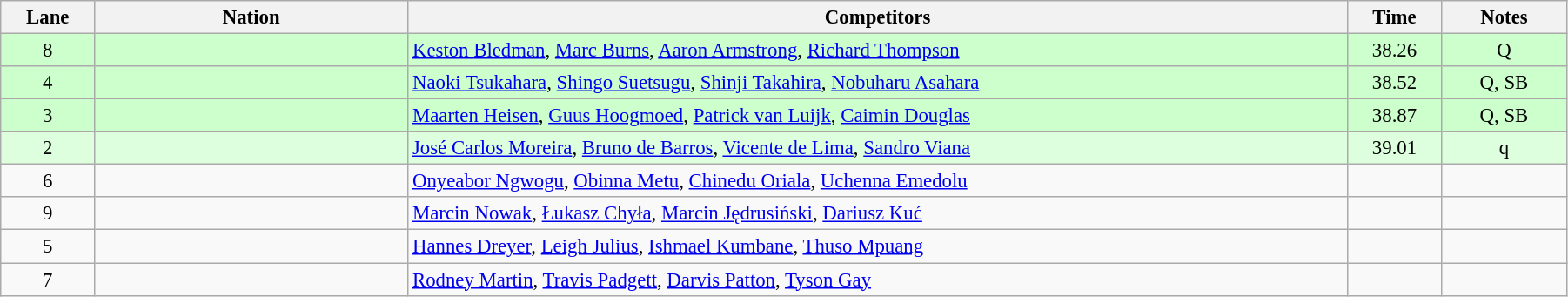<table class="wikitable sortable" width=95% style="text-align:center; font-size:95%">
<tr>
<th width=6%>Lane</th>
<th width=20%>Nation</th>
<th width=60%>Competitors</th>
<th width=6%>Time</th>
<th width=8%>Notes</th>
</tr>
<tr bgcolor=ccffcc>
<td>8</td>
<td align=left></td>
<td align=left><a href='#'>Keston Bledman</a>, <a href='#'>Marc Burns</a>, <a href='#'>Aaron Armstrong</a>, <a href='#'>Richard Thompson</a></td>
<td>38.26</td>
<td>Q</td>
</tr>
<tr bgcolor=ccffcc>
<td>4</td>
<td align=left></td>
<td align=left><a href='#'>Naoki Tsukahara</a>, <a href='#'>Shingo Suetsugu</a>, <a href='#'>Shinji Takahira</a>, <a href='#'>Nobuharu Asahara</a></td>
<td>38.52</td>
<td>Q, SB</td>
</tr>
<tr bgcolor=ccffcc>
<td>3</td>
<td align=left></td>
<td align=left><a href='#'>Maarten Heisen</a>, <a href='#'>Guus Hoogmoed</a>, <a href='#'>Patrick van Luijk</a>, <a href='#'>Caimin Douglas</a></td>
<td>38.87</td>
<td>Q, SB</td>
</tr>
<tr bgcolor=ddffdd>
<td>2</td>
<td align=left></td>
<td align=left><a href='#'>José Carlos Moreira</a>, <a href='#'>Bruno de Barros</a>, <a href='#'>Vicente de Lima</a>, <a href='#'>Sandro Viana</a></td>
<td>39.01</td>
<td>q</td>
</tr>
<tr>
<td>6</td>
<td align=left></td>
<td align=left><a href='#'>Onyeabor Ngwogu</a>, <a href='#'>Obinna Metu</a>, <a href='#'>Chinedu Oriala</a>, <a href='#'>Uchenna Emedolu</a></td>
<td></td>
<td></td>
</tr>
<tr>
<td>9</td>
<td align=left></td>
<td align=left><a href='#'>Marcin Nowak</a>, <a href='#'>Łukasz Chyła</a>, <a href='#'>Marcin Jędrusiński</a>, <a href='#'>Dariusz Kuć</a></td>
<td></td>
<td></td>
</tr>
<tr>
<td>5</td>
<td align=left></td>
<td align=left><a href='#'>Hannes Dreyer</a>, <a href='#'>Leigh Julius</a>, <a href='#'>Ishmael Kumbane</a>, <a href='#'>Thuso Mpuang</a></td>
<td></td>
<td></td>
</tr>
<tr>
<td>7</td>
<td align=left></td>
<td align=left><a href='#'>Rodney Martin</a>, <a href='#'>Travis Padgett</a>, <a href='#'>Darvis Patton</a>, <a href='#'>Tyson Gay</a></td>
<td></td>
<td></td>
</tr>
</table>
